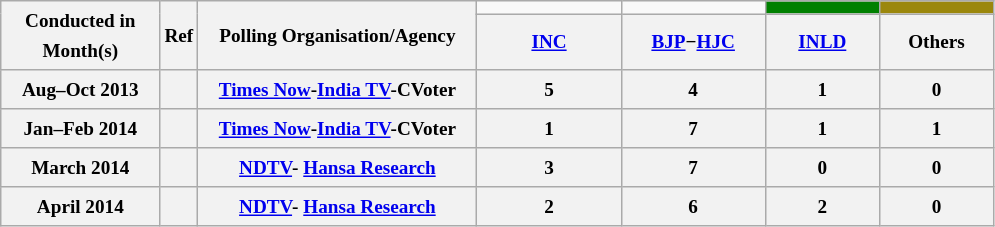<table class="wikitable" style="text-align:center;font-size:80%;line-height:20px;">
<tr>
<th class="wikitable" rowspan="2" width="100px">Conducted in Month(s)</th>
<th class="wikitable" rowspan="2" width="10px">Ref</th>
<th class="wikitable" rowspan="2" width="180px">Polling Organisation/Agency</th>
<td bgcolor=></td>
<td bgcolor=></td>
<td style="background:green;"></td>
<td style="background:#9B870C;"></td>
</tr>
<tr>
<th class="wikitable" width="90px"><a href='#'>INC</a></th>
<th class="wikitable" width="90px"><a href='#'>BJP</a>−<a href='#'>HJC</a></th>
<th class="wikitable" width="70px"><a href='#'>INLD</a></th>
<th class="wikitable" width="70px">Others</th>
</tr>
<tr class="hintergrundfarbe2" style="text-align:center">
<th>Aug–Oct 2013</th>
<th></th>
<th><a href='#'>Times Now</a>-<a href='#'>India TV</a>-CVoter</th>
<th>5</th>
<th>4</th>
<th>1</th>
<th>0</th>
</tr>
<tr class="hintergrundfarbe2" style="text-align:center">
<th>Jan–Feb 2014</th>
<th></th>
<th><a href='#'>Times Now</a>-<a href='#'>India TV</a>-CVoter</th>
<th>1</th>
<th>7</th>
<th>1</th>
<th>1</th>
</tr>
<tr class="hintergrundfarbe2" style="text-align:center">
<th>March 2014</th>
<th></th>
<th><a href='#'>NDTV</a>- <a href='#'>Hansa Research</a></th>
<th>3</th>
<th>7</th>
<th>0</th>
<th>0</th>
</tr>
<tr class="hintergrundfarbe2" style="text-align:center">
<th>April 2014</th>
<th></th>
<th><a href='#'>NDTV</a>- <a href='#'>Hansa Research</a></th>
<th>2</th>
<th>6</th>
<th>2</th>
<th>0</th>
</tr>
</table>
